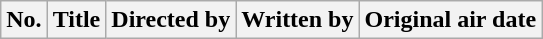<table class="wikitable plainrowheaders" style="background:#fff;">
<tr>
<th style="background:#;">No.</th>
<th style="background:#;">Title</th>
<th style="background:#;">Directed by</th>
<th style="background:#;">Written by</th>
<th style="background:#;">Original air date<br>










</th>
</tr>
</table>
